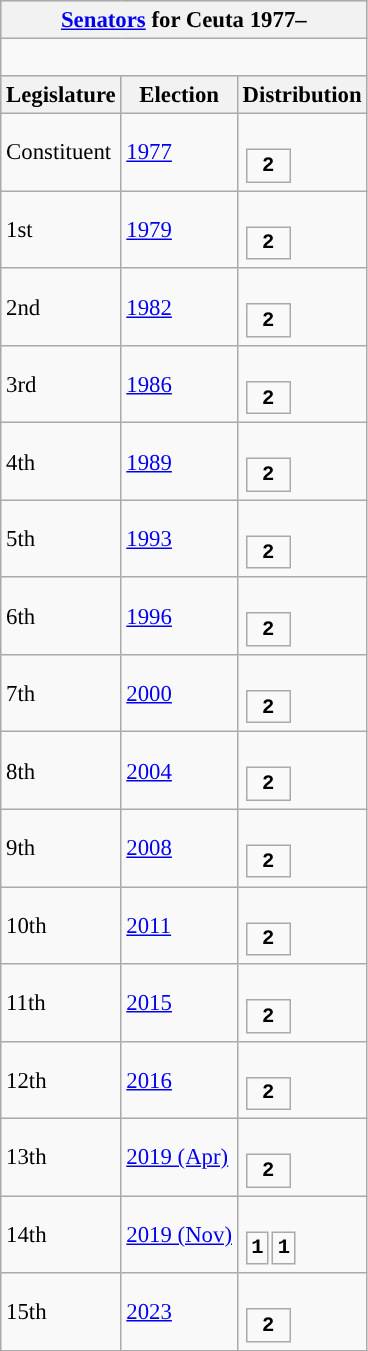<table class="wikitable" style="font-size:95%;">
<tr bgcolor="#CCCCCC">
<th colspan="3"><a href='#'>Senators</a> for Ceuta 1977–</th>
</tr>
<tr>
<td colspan="3"><br>





</td>
</tr>
<tr bgcolor="#CCCCCC">
<th>Legislature</th>
<th>Election</th>
<th>Distribution</th>
</tr>
<tr>
<td>Constituent</td>
<td><a href='#'>1977</a></td>
<td><br><table style="width:2.5em; font-size:90%; text-align:center; font-family:Courier New;">
<tr style="font-weight:bold">
<td style="background:">2</td>
</tr>
</table>
</td>
</tr>
<tr>
<td>1st</td>
<td><a href='#'>1979</a></td>
<td><br><table style="width:2.5em; font-size:90%; text-align:center; font-family:Courier New;">
<tr style="font-weight:bold">
<td style="background:">2</td>
</tr>
</table>
</td>
</tr>
<tr>
<td>2nd</td>
<td><a href='#'>1982</a></td>
<td><br><table style="width:2.5em; font-size:90%; text-align:center; font-family:Courier New;">
<tr style="font-weight:bold">
<td style="background:">2</td>
</tr>
</table>
</td>
</tr>
<tr>
<td>3rd</td>
<td><a href='#'>1986</a></td>
<td><br><table style="width:2.5em; font-size:90%; text-align:center; font-family:Courier New;">
<tr style="font-weight:bold">
<td style="background:">2</td>
</tr>
</table>
</td>
</tr>
<tr>
<td>4th</td>
<td><a href='#'>1989</a></td>
<td><br><table style="width:2.5em; font-size:90%; text-align:center; font-family:Courier New;">
<tr style="font-weight:bold">
<td style="background:">2</td>
</tr>
</table>
</td>
</tr>
<tr>
<td>5th</td>
<td><a href='#'>1993</a></td>
<td><br><table style="width:2.5em; font-size:90%; text-align:center; font-family:Courier New;">
<tr style="font-weight:bold">
<td style="background:">2</td>
</tr>
</table>
</td>
</tr>
<tr>
<td>6th</td>
<td><a href='#'>1996</a></td>
<td><br><table style="width:2.5em; font-size:90%; text-align:center; font-family:Courier New;">
<tr style="font-weight:bold">
<td style="background:">2</td>
</tr>
</table>
</td>
</tr>
<tr>
<td>7th</td>
<td><a href='#'>2000</a></td>
<td><br><table style="width:2.5em; font-size:90%; text-align:center; font-family:Courier New;">
<tr style="font-weight:bold">
<td style="background:">2</td>
</tr>
</table>
</td>
</tr>
<tr>
<td>8th</td>
<td><a href='#'>2004</a></td>
<td><br><table style="width:2.5em; font-size:90%; text-align:center; font-family:Courier New;">
<tr style="font-weight:bold">
<td style="background:">2</td>
</tr>
</table>
</td>
</tr>
<tr>
<td>9th</td>
<td><a href='#'>2008</a></td>
<td><br><table style="width:2.5em; font-size:90%; text-align:center; font-family:Courier New;">
<tr style="font-weight:bold">
<td style="background:">2</td>
</tr>
</table>
</td>
</tr>
<tr>
<td>10th</td>
<td><a href='#'>2011</a></td>
<td><br><table style="width:2.5em; font-size:90%; text-align:center; font-family:Courier New;">
<tr style="font-weight:bold">
<td style="background:">2</td>
</tr>
</table>
</td>
</tr>
<tr>
<td>11th</td>
<td><a href='#'>2015</a></td>
<td><br><table style="width:2.5em; font-size:90%; text-align:center; font-family:Courier New;">
<tr style="font-weight:bold">
<td style="background:">2</td>
</tr>
</table>
</td>
</tr>
<tr>
<td>12th</td>
<td><a href='#'>2016</a></td>
<td><br><table style="width:2.5em; font-size:90%; text-align:center; font-family:Courier New;">
<tr style="font-weight:bold">
<td style="background:">2</td>
</tr>
</table>
</td>
</tr>
<tr>
<td>13th</td>
<td><a href='#'>2019 (Apr)</a></td>
<td><br><table style="width:2.5em; font-size:90%; text-align:center; font-family:Courier New;">
<tr style="font-weight:bold">
<td style="background:">2</td>
</tr>
</table>
</td>
</tr>
<tr>
<td>14th</td>
<td><a href='#'>2019 (Nov)</a></td>
<td><br><table style="width:2.5em; font-size:90%; text-align:center; font-family:Courier New;">
<tr style="font-weight:bold">
<td style="background:">1</td>
<td style="background:">1</td>
</tr>
</table>
</td>
</tr>
<tr>
<td>15th</td>
<td><a href='#'>2023</a></td>
<td><br><table style="width:2.5em; font-size:90%; text-align:center; font-family:Courier New;">
<tr style="font-weight:bold">
<td style="background:">2</td>
</tr>
</table>
</td>
</tr>
</table>
